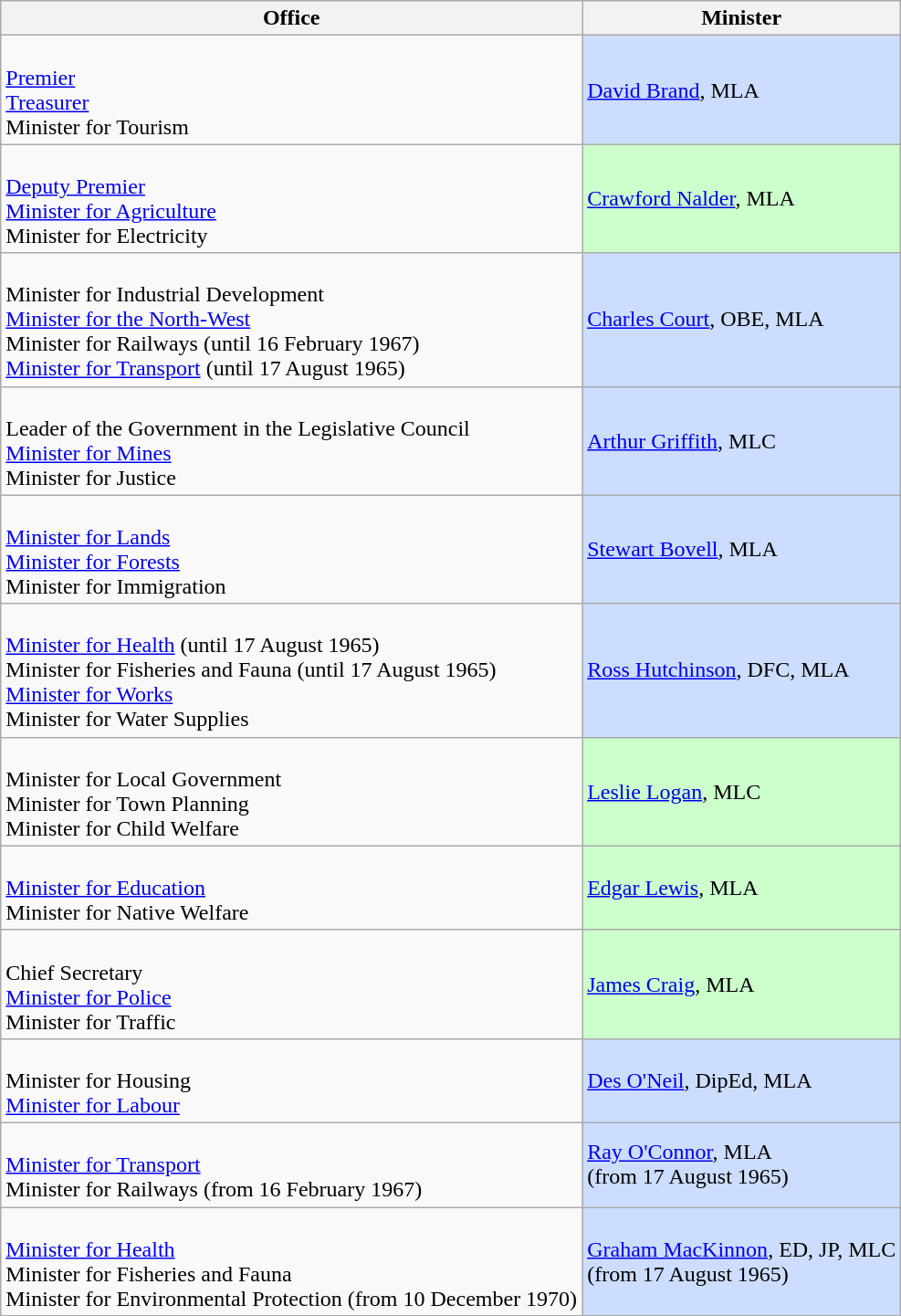<table class="wikitable">
<tr>
<th>Office</th>
<th>Minister</th>
</tr>
<tr>
<td><br><a href='#'>Premier</a><br>
<a href='#'>Treasurer</a><br>
Minister for Tourism<br></td>
<td style="background:#CCDDFF"><a href='#'>David Brand</a>, MLA</td>
</tr>
<tr>
<td><br><a href='#'>Deputy Premier</a><br>
<a href='#'>Minister for Agriculture</a><br>
Minister for Electricity<br></td>
<td style="background:#CCFFCC"><a href='#'>Crawford Nalder</a>, MLA</td>
</tr>
<tr>
<td><br>Minister for Industrial Development<br>
<a href='#'>Minister for the North-West</a><br>
Minister for Railways (until 16 February 1967)<br>
<a href='#'>Minister for Transport</a> (until 17 August 1965)<br></td>
<td style="background:#CCDDFF"><a href='#'>Charles Court</a>, OBE, MLA</td>
</tr>
<tr>
<td><br>Leader of the Government in the Legislative Council<br>
<a href='#'>Minister for Mines</a><br>
Minister for Justice<br></td>
<td style="background:#CCDDFF"><a href='#'>Arthur Griffith</a>, MLC</td>
</tr>
<tr>
<td><br><a href='#'>Minister for Lands</a><br>
<a href='#'>Minister for Forests</a><br>
Minister for Immigration<br></td>
<td style="background:#CCDDFF"><a href='#'>Stewart Bovell</a>, MLA</td>
</tr>
<tr>
<td><br><a href='#'>Minister for Health</a> (until 17 August 1965)<br>
Minister for Fisheries and Fauna (until 17 August 1965)<br>
<a href='#'>Minister for Works</a><br>
Minister for Water Supplies<br></td>
<td style="background:#CCDDFF"><a href='#'>Ross Hutchinson</a>, DFC, MLA</td>
</tr>
<tr>
<td><br>Minister for Local Government<br>
Minister for Town Planning<br>
Minister for Child Welfare<br></td>
<td style="background:#CCFFCC"><a href='#'>Leslie Logan</a>, MLC</td>
</tr>
<tr>
<td><br><a href='#'>Minister for Education</a><br>
Minister for Native Welfare<br></td>
<td style="background:#CCFFCC"><a href='#'>Edgar Lewis</a>, MLA</td>
</tr>
<tr>
<td><br>Chief Secretary<br>
<a href='#'>Minister for Police</a><br>
Minister for Traffic<br></td>
<td style="background:#CCFFCC"><a href='#'>James Craig</a>, MLA</td>
</tr>
<tr>
<td><br>Minister for Housing<br>
<a href='#'>Minister for Labour</a><br></td>
<td style="background:#CCDDFF"><a href='#'>Des O'Neil</a>, DipEd, MLA</td>
</tr>
<tr>
<td><br><a href='#'>Minister for Transport</a><br>
Minister for Railways (from 16 February 1967)<br></td>
<td style="background:#CCDDFF"><a href='#'>Ray O'Connor</a>, MLA<br>(from 17 August 1965)</td>
</tr>
<tr>
<td><br><a href='#'>Minister for Health</a><br>
Minister for Fisheries and Fauna<br>
Minister for Environmental Protection (from 10 December 1970)<br></td>
<td style="background:#CCDDFF"><a href='#'>Graham MacKinnon</a>, ED, JP, MLC<br>(from 17 August 1965)</td>
</tr>
</table>
